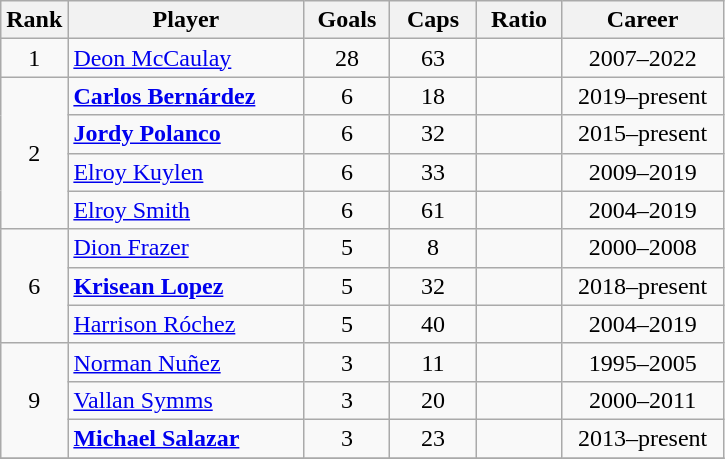<table class="wikitable sortable" style="text-align: center;">
<tr>
<th width=30px>Rank</th>
<th width=150px>Player</th>
<th width=50px>Goals</th>
<th width=50px>Caps</th>
<th width=50px>Ratio</th>
<th width=100px>Career</th>
</tr>
<tr>
<td>1</td>
<td align=left><a href='#'>Deon McCaulay</a></td>
<td>28</td>
<td>63</td>
<td></td>
<td>2007–2022</td>
</tr>
<tr>
<td rowspan=4>2</td>
<td align=left><strong><a href='#'>Carlos Bernárdez</a></strong></td>
<td>6</td>
<td>18</td>
<td></td>
<td>2019–present</td>
</tr>
<tr>
<td align=left><strong><a href='#'>Jordy Polanco</a></strong></td>
<td>6</td>
<td>32</td>
<td></td>
<td>2015–present</td>
</tr>
<tr>
<td align=left><a href='#'>Elroy Kuylen</a></td>
<td>6</td>
<td>33</td>
<td></td>
<td>2009–2019</td>
</tr>
<tr>
<td align=left><a href='#'>Elroy Smith</a></td>
<td>6</td>
<td>61</td>
<td></td>
<td>2004–2019</td>
</tr>
<tr>
<td rowspan=3>6</td>
<td align=left><a href='#'>Dion Frazer</a></td>
<td>5</td>
<td>8</td>
<td></td>
<td>2000–2008</td>
</tr>
<tr>
<td align=left><strong><a href='#'>Krisean Lopez</a></strong></td>
<td>5</td>
<td>32</td>
<td></td>
<td>2018–present</td>
</tr>
<tr>
<td align=left><a href='#'>Harrison Róchez</a></td>
<td>5</td>
<td>40</td>
<td></td>
<td>2004–2019</td>
</tr>
<tr>
<td rowspan=3>9</td>
<td align=left><a href='#'>Norman Nuñez</a></td>
<td>3</td>
<td>11</td>
<td></td>
<td>1995–2005</td>
</tr>
<tr>
<td align=left><a href='#'>Vallan Symms</a></td>
<td>3</td>
<td>20</td>
<td></td>
<td>2000–2011</td>
</tr>
<tr>
<td align=left><strong><a href='#'>Michael Salazar</a></strong></td>
<td>3</td>
<td>23</td>
<td></td>
<td>2013–present</td>
</tr>
<tr>
</tr>
</table>
